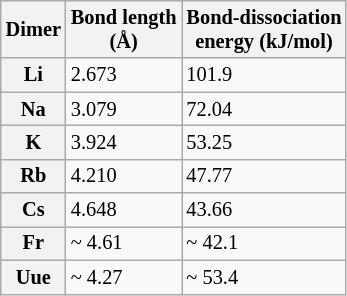<table class="wikitable floatright" style="font-size:85%;">
<tr>
<th>Dimer</th>
<th>Bond length<br>(Å)</th>
<th>Bond-dissociation<br>energy (kJ/mol)</th>
</tr>
<tr>
<th>Li</th>
<td>2.673</td>
<td>101.9</td>
</tr>
<tr>
<th>Na</th>
<td>3.079</td>
<td>72.04</td>
</tr>
<tr>
<th>K</th>
<td>3.924</td>
<td>53.25</td>
</tr>
<tr>
<th>Rb</th>
<td>4.210</td>
<td>47.77</td>
</tr>
<tr>
<th>Cs</th>
<td>4.648</td>
<td>43.66</td>
</tr>
<tr>
<th>Fr</th>
<td>~ 4.61</td>
<td>~ 42.1</td>
</tr>
<tr>
<th>Uue</th>
<td>~ 4.27</td>
<td>~ 53.4</td>
</tr>
</table>
